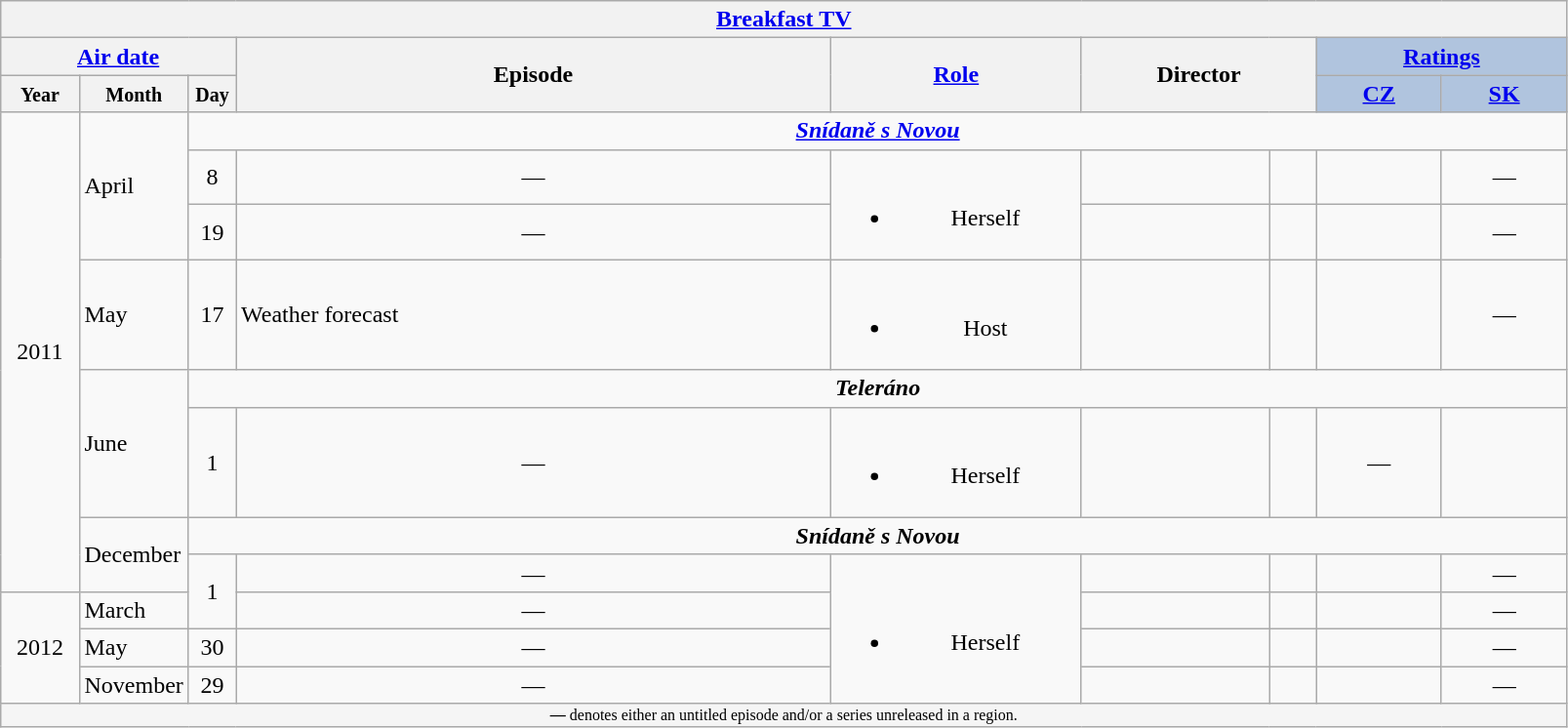<table class="wikitable" style="text-align:center;">
<tr>
<th colspan="9" width=88%><a href='#'>Breakfast TV</a></th>
</tr>
<tr>
<th colspan="3" width=15%><a href='#'>Air date</a></th>
<th rowspan="2" width=38%>Episode</th>
<th rowspan="2" width=16%><a href='#'>Role</a></th>
<th colspan="2" rowspan="2" width=15%>Director</th>
<th colspan="2" width=16% style="background:#B0C4DE;"><a href='#'>Ratings</a></th>
</tr>
<tr>
<th width=5%><small>Year</small></th>
<th width=7%><small>Month</small></th>
<th width=3%><small>Day</small></th>
<th width=8% style="background:#B0C4DE;"><a href='#'>CZ</a></th>
<th width=8% style="background:#B0C4DE;"><a href='#'>SK</a></th>
</tr>
<tr>
<td rowspan="8">2011</td>
<td align="left" rowspan="3">April</td>
<td colspan="7"><strong><em><a href='#'>Snídaně s Novou</a></em></strong></td>
</tr>
<tr>
<td>8</td>
<td>—</td>
<td rowspan="2"><br><ul><li>Herself</li></ul></td>
<td></td>
<td width=3%></td>
<td></td>
<td>—</td>
</tr>
<tr>
<td>19</td>
<td>—</td>
<td></td>
<td width=3%></td>
<td></td>
<td>—</td>
</tr>
<tr>
<td align="left">May</td>
<td>17</td>
<td align="left">Weather forecast</td>
<td><br><ul><li>Host</li></ul></td>
<td></td>
<td width=3%></td>
<td></td>
<td>—</td>
</tr>
<tr>
<td align="left" rowspan="2">June</td>
<td colspan="7"><strong><em>Teleráno</em></strong></td>
</tr>
<tr>
<td>1</td>
<td>—</td>
<td><br><ul><li>Herself</li></ul></td>
<td></td>
<td width=3%></td>
<td>—</td>
<td></td>
</tr>
<tr>
<td align="left" rowspan="2">December</td>
<td colspan="7"><strong><em>Snídaně s Novou</em></strong></td>
</tr>
<tr>
<td rowspan="2">1</td>
<td>—</td>
<td rowspan="4"><br><ul><li>Herself</li></ul></td>
<td></td>
<td width=3%></td>
<td></td>
<td>—</td>
</tr>
<tr>
<td rowspan="3">2012</td>
<td align="left">March</td>
<td>—</td>
<td></td>
<td width=3%></td>
<td></td>
<td>—</td>
</tr>
<tr>
<td align="left">May</td>
<td>30</td>
<td>—</td>
<td></td>
<td width=3%></td>
<td></td>
<td>—</td>
</tr>
<tr>
<td align="left">November</td>
<td>29</td>
<td>—</td>
<td></td>
<td width=3%></td>
<td></td>
<td>—</td>
</tr>
<tr>
<td colspan="9" width=100% style="background:whitesmoke; font-size: 8pt"><strong>—</strong> denotes either an untitled episode and/or a series unreleased in a region.</td>
</tr>
</table>
